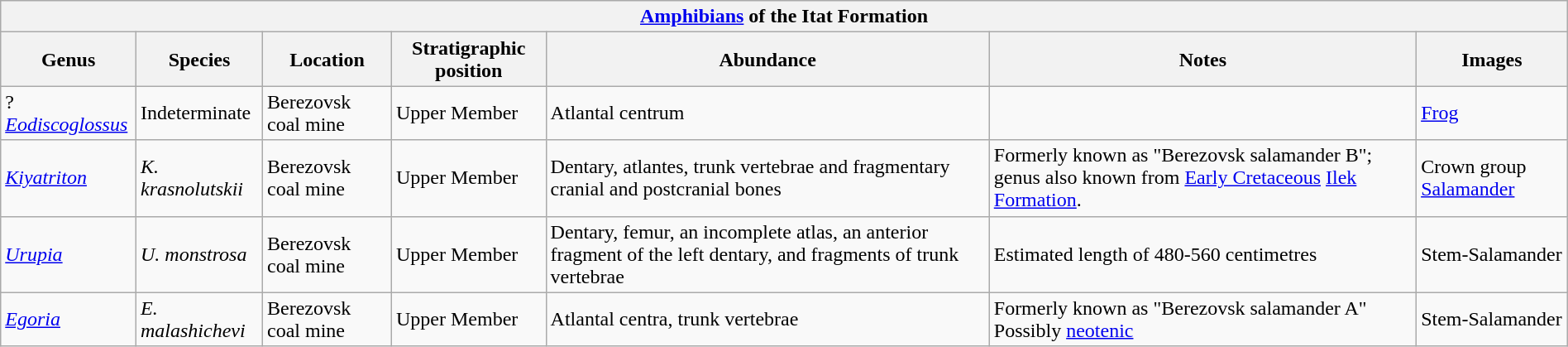<table class="wikitable" align="center" width="100%">
<tr>
<th colspan="7" align="center"><a href='#'>Amphibians</a> of the Itat Formation</th>
</tr>
<tr>
<th>Genus</th>
<th>Species</th>
<th>Location</th>
<th>Stratigraphic position</th>
<th>Abundance</th>
<th>Notes</th>
<th>Images</th>
</tr>
<tr>
<td>?<em><a href='#'>Eodiscoglossus</a></em></td>
<td>Indeterminate</td>
<td>Berezovsk coal mine</td>
<td>Upper Member</td>
<td>Atlantal centrum</td>
<td></td>
<td><a href='#'>Frog</a></td>
</tr>
<tr>
<td><em><a href='#'>Kiyatriton</a></em></td>
<td><em>K. krasnolutskii</em></td>
<td>Berezovsk coal mine</td>
<td>Upper Member</td>
<td>Dentary, atlantes, trunk vertebrae and fragmentary cranial and postcranial bones</td>
<td>Formerly known as "Berezovsk salamander B"; genus also known from <a href='#'>Early Cretaceous</a> <a href='#'>Ilek Formation</a>.</td>
<td>Crown group  <a href='#'>Salamander</a></td>
</tr>
<tr>
<td><em><a href='#'>Urupia</a></em></td>
<td><em>U. monstrosa</em></td>
<td>Berezovsk coal mine</td>
<td>Upper Member</td>
<td>Dentary, femur, an incomplete atlas, an anterior fragment of the left dentary, and fragments of trunk vertebrae</td>
<td>Estimated length of 480-560 centimetres</td>
<td>Stem-Salamander</td>
</tr>
<tr>
<td><em><a href='#'>Egoria</a></em> </td>
<td><em>E. malashichevi</em></td>
<td>Berezovsk coal mine</td>
<td>Upper Member</td>
<td>Atlantal centra, trunk vertebrae</td>
<td>Formerly known as "Berezovsk salamander A" Possibly <a href='#'>neotenic</a></td>
<td>Stem-Salamander</td>
</tr>
</table>
